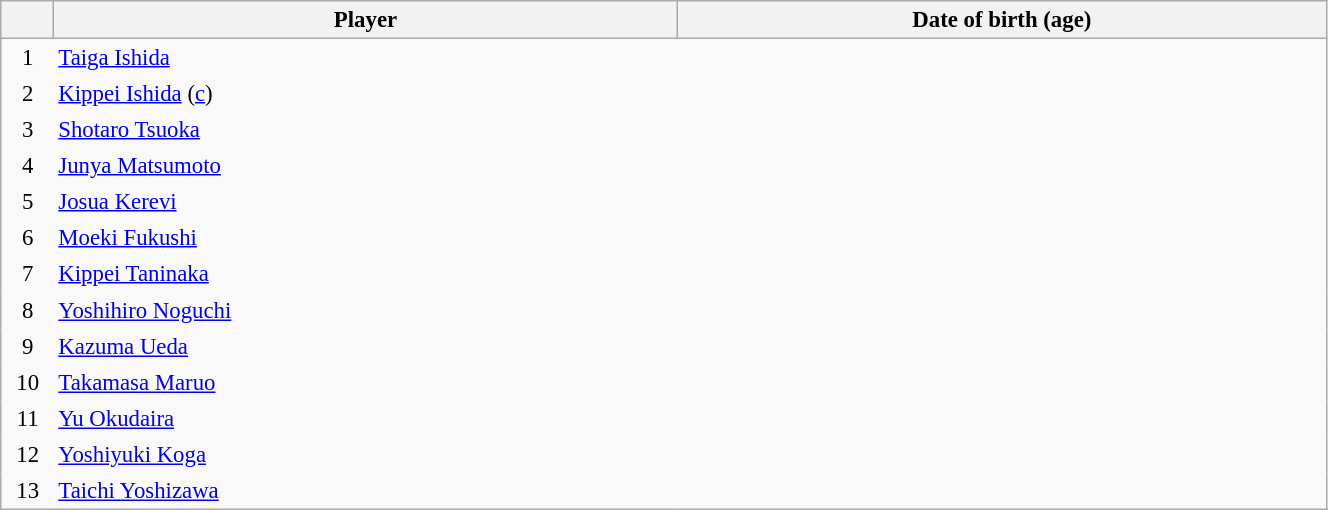<table class="sortable wikitable plainrowheaders" style="font-size:95%; width: 70%">
<tr>
<th scope="col" style="width:4%"></th>
<th scope="col">Player</th>
<th scope="col">Date of birth (age)</th>
</tr>
<tr>
<td style="text-align:center; border:0">1</td>
<td style="text-align:left; border:0"><a href='#'>Taiga Ishida</a></td>
<td style="text-align:left; border:0"></td>
</tr>
<tr>
<td style="text-align:center; border:0">2</td>
<td style="text-align:left; border:0"><a href='#'>Kippei Ishida</a> (<a href='#'>c</a>)</td>
<td style="text-align:left; border:0"></td>
</tr>
<tr>
<td style="text-align:center; border:0">3</td>
<td style="text-align:left; border:0"><a href='#'>Shotaro Tsuoka</a></td>
<td style="text-align:left; border:0"></td>
</tr>
<tr>
<td style="text-align:center; border:0">4</td>
<td style="text-align:left; border:0"><a href='#'>Junya Matsumoto</a></td>
<td style="text-align:left; border:0"></td>
</tr>
<tr>
<td style="text-align:center; border:0">5</td>
<td style="text-align:left; border:0"><a href='#'>Josua Kerevi</a></td>
<td style="text-align:left; border:0"></td>
</tr>
<tr>
<td style="text-align:center; border:0">6</td>
<td style="text-align:left; border:0"><a href='#'>Moeki Fukushi</a></td>
<td style="text-align:left; border:0"></td>
</tr>
<tr>
<td style="text-align:center; border:0">7</td>
<td style="text-align:left; border:0"><a href='#'>Kippei Taninaka</a></td>
<td style="text-align:left; border:0"></td>
</tr>
<tr>
<td style="text-align:center; border:0">8</td>
<td style="text-align:left; border:0"><a href='#'>Yoshihiro Noguchi</a></td>
<td style="text-align:left; border:0"></td>
</tr>
<tr>
<td style="text-align:center; border:0">9</td>
<td style="text-align:left; border:0"><a href='#'>Kazuma Ueda</a></td>
<td style="text-align:left; border:0"></td>
</tr>
<tr>
<td style="text-align:center; border:0">10</td>
<td style="text-align:left; border:0"><a href='#'>Takamasa Maruo</a></td>
<td style="text-align:left; border:0"></td>
</tr>
<tr>
<td style="text-align:center; border:0">11</td>
<td style="text-align:left; border:0"><a href='#'>Yu Okudaira</a></td>
<td style="text-align:left; border:0"></td>
</tr>
<tr>
<td style="text-align:center; border:0">12</td>
<td style="text-align:left; border:0"><a href='#'>Yoshiyuki Koga</a></td>
<td style="text-align:left; border:0"></td>
</tr>
<tr>
<td style="text-align:center; border:0">13</td>
<td style="text-align:left; border:0"><a href='#'>Taichi Yoshizawa</a></td>
<td style="text-align:left; border:0"></td>
</tr>
</table>
